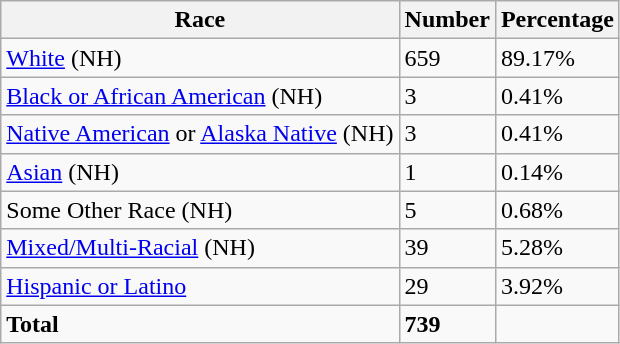<table class="wikitable">
<tr>
<th>Race</th>
<th>Number</th>
<th>Percentage</th>
</tr>
<tr>
<td><a href='#'>White</a> (NH)</td>
<td>659</td>
<td>89.17%</td>
</tr>
<tr>
<td><a href='#'>Black or African American</a> (NH)</td>
<td>3</td>
<td>0.41%</td>
</tr>
<tr>
<td><a href='#'>Native American</a> or <a href='#'>Alaska Native</a> (NH)</td>
<td>3</td>
<td>0.41%</td>
</tr>
<tr>
<td><a href='#'>Asian</a> (NH)</td>
<td>1</td>
<td>0.14%</td>
</tr>
<tr>
<td>Some Other Race (NH)</td>
<td>5</td>
<td>0.68%</td>
</tr>
<tr>
<td><a href='#'>Mixed/Multi-Racial</a> (NH)</td>
<td>39</td>
<td>5.28%</td>
</tr>
<tr>
<td><a href='#'>Hispanic or Latino</a></td>
<td>29</td>
<td>3.92%</td>
</tr>
<tr>
<td><strong>Total</strong></td>
<td><strong>739</strong></td>
<td></td>
</tr>
</table>
